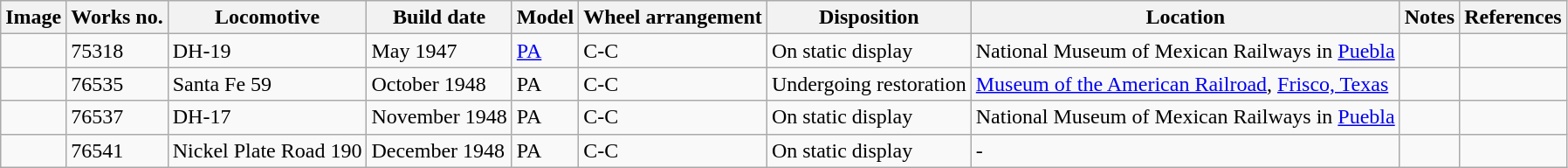<table class="wikitable">
<tr>
<th>Image</th>
<th>Works no.</th>
<th>Locomotive</th>
<th>Build date</th>
<th>Model</th>
<th>Wheel arrangement</th>
<th>Disposition</th>
<th>Location</th>
<th>Notes</th>
<th>References</th>
</tr>
<tr>
<td></td>
<td>75318</td>
<td>DH-19</td>
<td>May 1947</td>
<td><a href='#'>PA</a></td>
<td>C-C</td>
<td>On static display</td>
<td>National Museum of Mexican Railways in <a href='#'>Puebla</a></td>
<td></td>
<td></td>
</tr>
<tr>
<td></td>
<td>76535</td>
<td>Santa Fe 59</td>
<td>October 1948</td>
<td>PA</td>
<td>C-C</td>
<td>Undergoing restoration</td>
<td><a href='#'>Museum of the American Railroad</a>, <a href='#'>Frisco, Texas</a></td>
<td></td>
<td></td>
</tr>
<tr>
<td></td>
<td>76537</td>
<td>DH-17</td>
<td>November 1948</td>
<td>PA</td>
<td>C-C</td>
<td>On static display</td>
<td>National Museum of Mexican Railways in <a href='#'>Puebla</a></td>
<td></td>
<td></td>
</tr>
<tr>
<td></td>
<td>76541</td>
<td>Nickel Plate Road 190</td>
<td>December 1948</td>
<td>PA</td>
<td>C-C</td>
<td>On static display</td>
<td>-</td>
<td></td>
<td></td>
</tr>
</table>
